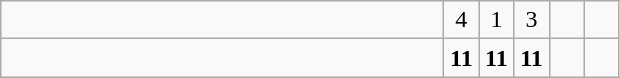<table class="wikitable">
<tr>
<td style="width:18em"></td>
<td align=center style="width:1em">4</td>
<td align=center style="width:1em">1</td>
<td align=center style="width:1em">3</td>
<td align=center style="width:1em"></td>
<td align=center style="width:1em"></td>
</tr>
<tr>
<td style="width:18em"><strong></strong></td>
<td align=center style="width:1em"><strong>11</strong></td>
<td align=center style="width:1em"><strong>11</strong></td>
<td align=center style="width:1em"><strong>11</strong></td>
<td align=center style="width:1em"></td>
<td align=center style="width:1em"></td>
</tr>
</table>
